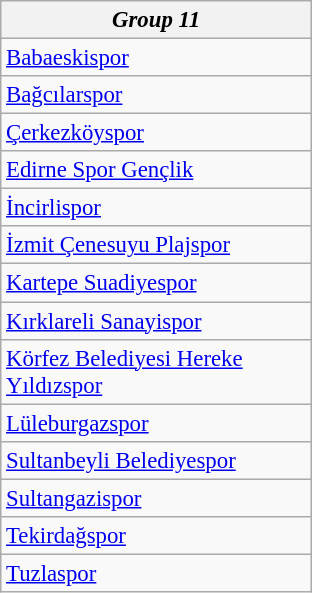<table class="wikitable collapsible collapsed" style="font-size:95%;">
<tr>
<th colspan="1" width="200"><em>Group 11</em></th>
</tr>
<tr>
<td><a href='#'>Babaeskispor</a></td>
</tr>
<tr>
<td><a href='#'>Bağcılarspor</a></td>
</tr>
<tr>
<td><a href='#'>Çerkezköyspor</a></td>
</tr>
<tr>
<td><a href='#'>Edirne Spor Gençlik</a></td>
</tr>
<tr>
<td><a href='#'>İncirlispor</a></td>
</tr>
<tr>
<td><a href='#'>İzmit Çenesuyu Plajspor</a></td>
</tr>
<tr>
<td><a href='#'>Kartepe Suadiyespor</a></td>
</tr>
<tr>
<td><a href='#'>Kırklareli Sanayispor</a></td>
</tr>
<tr>
<td><a href='#'>Körfez Belediyesi Hereke Yıldızspor</a></td>
</tr>
<tr>
<td><a href='#'>Lüleburgazspor</a></td>
</tr>
<tr>
<td><a href='#'>Sultanbeyli Belediyespor</a></td>
</tr>
<tr>
<td><a href='#'>Sultangazispor</a></td>
</tr>
<tr>
<td><a href='#'>Tekirdağspor</a></td>
</tr>
<tr>
<td><a href='#'>Tuzlaspor</a></td>
</tr>
</table>
